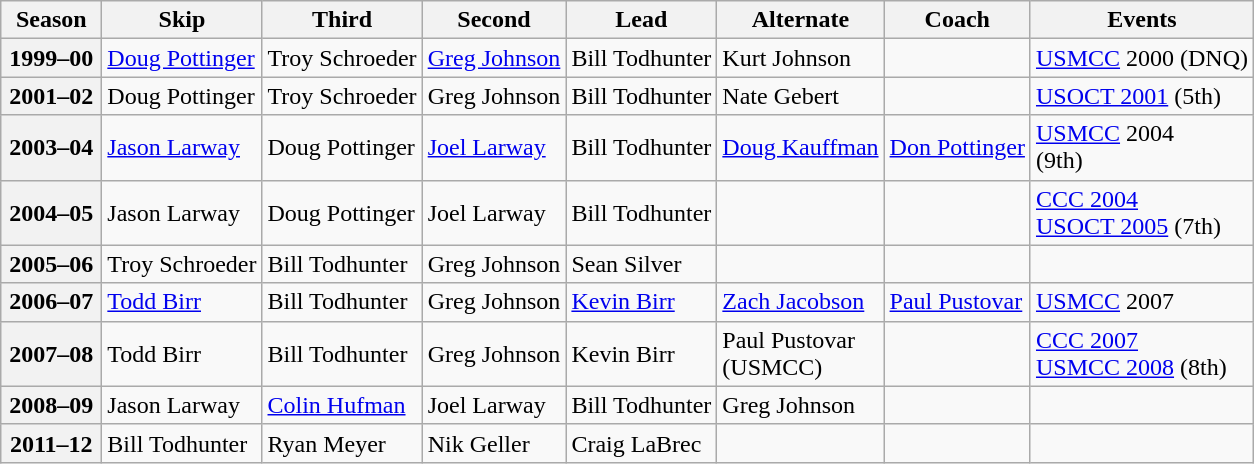<table class="wikitable">
<tr>
<th scope="col" width=60>Season</th>
<th scope="col">Skip</th>
<th scope="col">Third</th>
<th scope="col">Second</th>
<th scope="col">Lead</th>
<th scope="col">Alternate</th>
<th scope="col">Coach</th>
<th scope="col">Events</th>
</tr>
<tr>
<th scope="row">1999–00</th>
<td><a href='#'>Doug Pottinger</a></td>
<td>Troy Schroeder</td>
<td><a href='#'>Greg Johnson</a></td>
<td>Bill Todhunter</td>
<td>Kurt Johnson</td>
<td></td>
<td><a href='#'>USMCC</a> 2000 (DNQ)</td>
</tr>
<tr>
<th scope="row">2001–02</th>
<td>Doug Pottinger</td>
<td>Troy Schroeder</td>
<td>Greg Johnson</td>
<td>Bill Todhunter</td>
<td>Nate Gebert</td>
<td></td>
<td><a href='#'>USOCT 2001</a> (5th)</td>
</tr>
<tr>
<th scope="row">2003–04</th>
<td><a href='#'>Jason Larway</a></td>
<td>Doug Pottinger</td>
<td><a href='#'>Joel Larway</a></td>
<td>Bill Todhunter</td>
<td><a href='#'>Doug Kauffman</a></td>
<td><a href='#'>Don Pottinger</a></td>
<td><a href='#'>USMCC</a> 2004 <br> (9th)</td>
</tr>
<tr>
<th scope="row">2004–05</th>
<td>Jason Larway</td>
<td>Doug Pottinger</td>
<td>Joel Larway</td>
<td>Bill Todhunter</td>
<td></td>
<td></td>
<td><a href='#'>CCC 2004</a> <br><a href='#'>USOCT 2005</a> (7th)</td>
</tr>
<tr>
<th scope="row">2005–06</th>
<td>Troy Schroeder</td>
<td>Bill Todhunter</td>
<td>Greg Johnson</td>
<td>Sean Silver</td>
<td></td>
<td></td>
<td></td>
</tr>
<tr>
<th scope="row">2006–07</th>
<td><a href='#'>Todd Birr</a></td>
<td>Bill Todhunter</td>
<td>Greg Johnson</td>
<td><a href='#'>Kevin Birr</a></td>
<td><a href='#'>Zach Jacobson</a></td>
<td><a href='#'>Paul Pustovar</a></td>
<td><a href='#'>USMCC</a> 2007 <br> </td>
</tr>
<tr>
<th scope="row">2007–08</th>
<td>Todd Birr</td>
<td>Bill Todhunter</td>
<td>Greg Johnson</td>
<td>Kevin Birr</td>
<td>Paul Pustovar<br>(USMCC)</td>
<td></td>
<td><a href='#'>CCC 2007</a> <br><a href='#'>USMCC 2008</a> (8th)</td>
</tr>
<tr>
<th scope="row">2008–09</th>
<td>Jason Larway</td>
<td><a href='#'>Colin Hufman</a></td>
<td>Joel Larway</td>
<td>Bill Todhunter</td>
<td>Greg Johnson</td>
<td></td>
<td></td>
</tr>
<tr>
<th scope="row">2011–12</th>
<td>Bill Todhunter</td>
<td>Ryan Meyer</td>
<td>Nik Geller</td>
<td>Craig LaBrec</td>
<td></td>
<td></td>
<td></td>
</tr>
</table>
